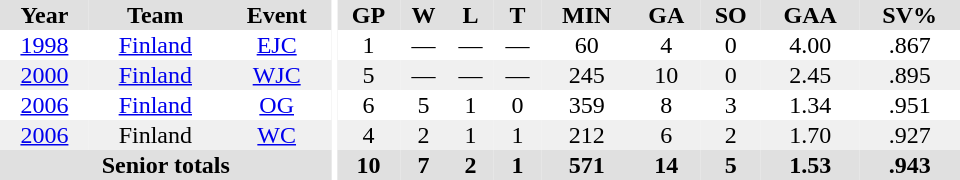<table border="0" cellpadding="1" cellspacing="0" ID="Table3" style="text-align:center; width:40em">
<tr ALIGN="center" bgcolor="#e0e0e0">
<th>Year</th>
<th>Team</th>
<th>Event</th>
<th rowspan="99" bgcolor="#ffffff"></th>
<th>GP</th>
<th>W</th>
<th>L</th>
<th>T</th>
<th>MIN</th>
<th>GA</th>
<th>SO</th>
<th>GAA</th>
<th>SV%</th>
</tr>
<tr>
<td><a href='#'>1998</a></td>
<td><a href='#'>Finland</a></td>
<td><a href='#'>EJC</a></td>
<td>1</td>
<td>—</td>
<td>—</td>
<td>—</td>
<td>60</td>
<td>4</td>
<td>0</td>
<td>4.00</td>
<td>.867</td>
</tr>
<tr bgcolor="#f0f0f0">
<td><a href='#'>2000</a></td>
<td><a href='#'>Finland</a></td>
<td><a href='#'>WJC</a></td>
<td>5</td>
<td>—</td>
<td>—</td>
<td>—</td>
<td>245</td>
<td>10</td>
<td>0</td>
<td>2.45</td>
<td>.895</td>
</tr>
<tr>
<td><a href='#'>2006</a></td>
<td><a href='#'>Finland</a></td>
<td><a href='#'>OG</a></td>
<td>6</td>
<td>5</td>
<td>1</td>
<td>0</td>
<td>359</td>
<td>8</td>
<td>3</td>
<td>1.34</td>
<td>.951</td>
</tr>
<tr bgcolor="#f0f0f0">
<td><a href='#'>2006</a></td>
<td>Finland</td>
<td><a href='#'>WC</a></td>
<td>4</td>
<td>2</td>
<td>1</td>
<td>1</td>
<td>212</td>
<td>6</td>
<td>2</td>
<td>1.70</td>
<td>.927</td>
</tr>
<tr bgcolor="#e0e0e0">
<th colspan=3>Senior totals</th>
<th>10</th>
<th>7</th>
<th>2</th>
<th>1</th>
<th>571</th>
<th>14</th>
<th>5</th>
<th>1.53</th>
<th>.943</th>
</tr>
</table>
